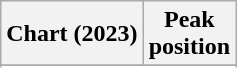<table class="wikitable sortable plainrowheaders" style="text-align:center">
<tr>
<th scope="col">Chart (2023)</th>
<th scope="col">Peak<br>position</th>
</tr>
<tr>
</tr>
<tr>
</tr>
<tr>
</tr>
<tr>
</tr>
<tr>
</tr>
<tr>
</tr>
<tr>
</tr>
<tr>
</tr>
<tr>
</tr>
</table>
